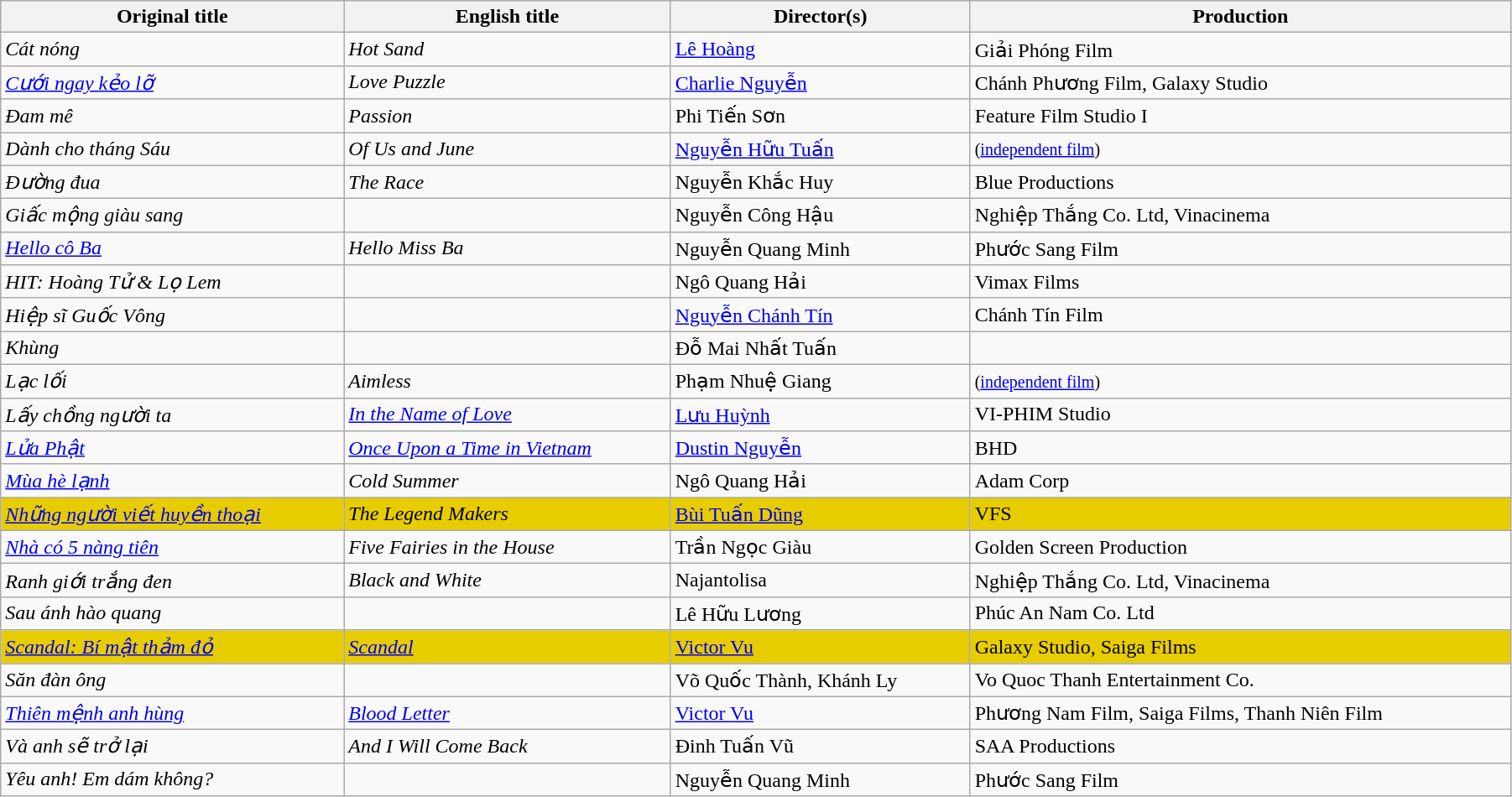<table class="sortable wikitable" style="width:95%; margin-bottom:2px">
<tr>
<th>Original title</th>
<th>English title</th>
<th>Director(s)</th>
<th>Production</th>
</tr>
<tr>
<td><em>Cát nóng</em></td>
<td><em>Hot Sand</em></td>
<td><a href='#'>Lê Hoàng</a></td>
<td>Giải Phóng Film</td>
</tr>
<tr>
<td><em><a href='#'>Cưới ngay kẻo lỡ</a></em></td>
<td><em>Love Puzzle</em></td>
<td><a href='#'>Charlie Nguyễn</a></td>
<td>Chánh Phương Film, Galaxy Studio</td>
</tr>
<tr>
<td><em>Đam mê</em></td>
<td><em>Passion</em></td>
<td>Phi Tiến Sơn</td>
<td>Feature Film Studio I</td>
</tr>
<tr>
<td><em>Dành cho tháng Sáu</em></td>
<td><em>Of Us and June</em></td>
<td><a href='#'>Nguyễn Hữu Tuấn</a></td>
<td><small>(<a href='#'>independent film</a>)</small></td>
</tr>
<tr>
<td><em>Đường đua</em></td>
<td><em>The Race</em></td>
<td>Nguyễn Khắc Huy</td>
<td>Blue Productions</td>
</tr>
<tr>
<td><em>Giấc mộng giàu sang</em></td>
<td></td>
<td>Nguyễn Công Hậu</td>
<td>Nghiệp Thắng Co. Ltd, Vinacinema</td>
</tr>
<tr>
<td><em><a href='#'>Hello cô Ba</a></em></td>
<td><em>Hello Miss Ba</em></td>
<td>Nguyễn Quang Minh</td>
<td>Phước Sang Film</td>
</tr>
<tr>
<td><em>HIT: Hoàng Tử & Lọ Lem</em></td>
<td></td>
<td>Ngô Quang Hải</td>
<td>Vimax Films</td>
</tr>
<tr>
<td><em>Hiệp sĩ Guốc Vông</em></td>
<td></td>
<td><a href='#'>Nguyễn Chánh Tín</a></td>
<td>Chánh Tín Film</td>
</tr>
<tr>
<td><em>Khùng</em></td>
<td></td>
<td>Đỗ Mai Nhất Tuấn</td>
<td></td>
</tr>
<tr>
<td><em>Lạc lối</em></td>
<td><em>Aimless</em></td>
<td>Phạm Nhuệ Giang</td>
<td><small>(<a href='#'>independent film</a>)</small></td>
</tr>
<tr>
<td><em>Lấy chồng người ta</em></td>
<td><em><a href='#'>In the Name of Love</a></em></td>
<td><a href='#'>Lưu Huỳnh</a></td>
<td>VI-PHIM Studio</td>
</tr>
<tr>
<td><em><a href='#'>Lửa Phật</a></em></td>
<td><em><a href='#'>Once Upon a Time in Vietnam</a></em></td>
<td><a href='#'>Dustin Nguyễn</a></td>
<td>BHD</td>
</tr>
<tr>
<td><em><a href='#'>Mùa hè lạnh</a></em></td>
<td><em>Cold Summer</em></td>
<td>Ngô Quang Hải</td>
<td>Adam Corp</td>
</tr>
<tr style="background:#E7CD00;">
<td><em><a href='#'>Những người viết huyền thoại</a></em></td>
<td><em>The Legend Makers</em></td>
<td><a href='#'>Bùi Tuấn Dũng</a></td>
<td>VFS</td>
</tr>
<tr>
<td><em><a href='#'>Nhà có 5 nàng tiên</a></em></td>
<td><em>Five Fairies in the House</em></td>
<td>Trần Ngọc Giàu</td>
<td>Golden Screen Production</td>
</tr>
<tr>
<td><em>Ranh giới trắng đen</em></td>
<td><em>Black and White</em></td>
<td>Najantolisa</td>
<td>Nghiệp Thắng Co. Ltd, Vinacinema</td>
</tr>
<tr>
<td><em>Sau ánh hào quang</em></td>
<td></td>
<td>Lê Hữu Lương</td>
<td>Phúc An Nam Co. Ltd</td>
</tr>
<tr style="background:#E7CD00;">
<td><em><a href='#'>Scandal: Bí mật thảm đỏ</a></em></td>
<td><em><a href='#'>Scandal</a></em></td>
<td><a href='#'>Victor Vu</a></td>
<td>Galaxy Studio, Saiga Films</td>
</tr>
<tr>
<td><em>Săn đàn ông</em></td>
<td></td>
<td>Võ Quốc Thành, Khánh Ly</td>
<td>Vo Quoc Thanh Entertainment Co.</td>
</tr>
<tr>
<td><em><a href='#'>Thiên mệnh anh hùng</a></em></td>
<td><em><a href='#'>Blood Letter</a></em></td>
<td><a href='#'>Victor Vu</a></td>
<td>Phương Nam Film, Saiga Films, Thanh Niên Film</td>
</tr>
<tr>
<td><em>Và anh sẽ trở lại</em></td>
<td><em>And I Will Come Back</em></td>
<td>Đinh Tuấn Vũ</td>
<td>SAA Productions</td>
</tr>
<tr>
<td><em>Yêu anh! Em dám không?</em></td>
<td></td>
<td>Nguyễn Quang Minh</td>
<td>Phước Sang Film</td>
</tr>
</table>
